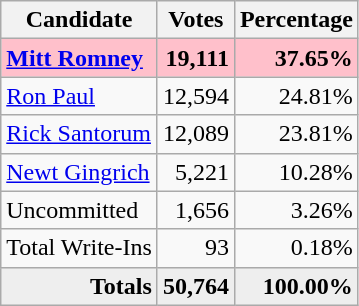<table class="wikitable" style="text-align:right;">
<tr>
<th>Candidate</th>
<th>Votes</th>
<th>Percentage</th>
</tr>
<tr>
<td bgcolor="pink" align="left"> <strong><a href='#'>Mitt Romney</a></strong></td>
<td bgcolor="pink"><strong>19,111</strong></td>
<td bgcolor="pink"><strong>37.65%</strong></td>
</tr>
<tr align="right">
<td align="left"><a href='#'>Ron Paul</a></td>
<td>12,594</td>
<td>24.81%</td>
</tr>
<tr>
<td align="left"><a href='#'>Rick Santorum</a></td>
<td>12,089</td>
<td>23.81%</td>
</tr>
<tr>
<td align="left"><a href='#'>Newt Gingrich</a></td>
<td>5,221</td>
<td>10.28%</td>
</tr>
<tr>
<td align="left">Uncommitted</td>
<td>1,656</td>
<td>3.26%</td>
</tr>
<tr>
<td align="left">Total Write-Ins</td>
<td>93</td>
<td>0.18%</td>
</tr>
<tr bgcolor="#EEEEEE">
<td><strong>Totals</strong></td>
<td><strong>50,764</strong></td>
<td><strong>100.00%</strong></td>
</tr>
</table>
